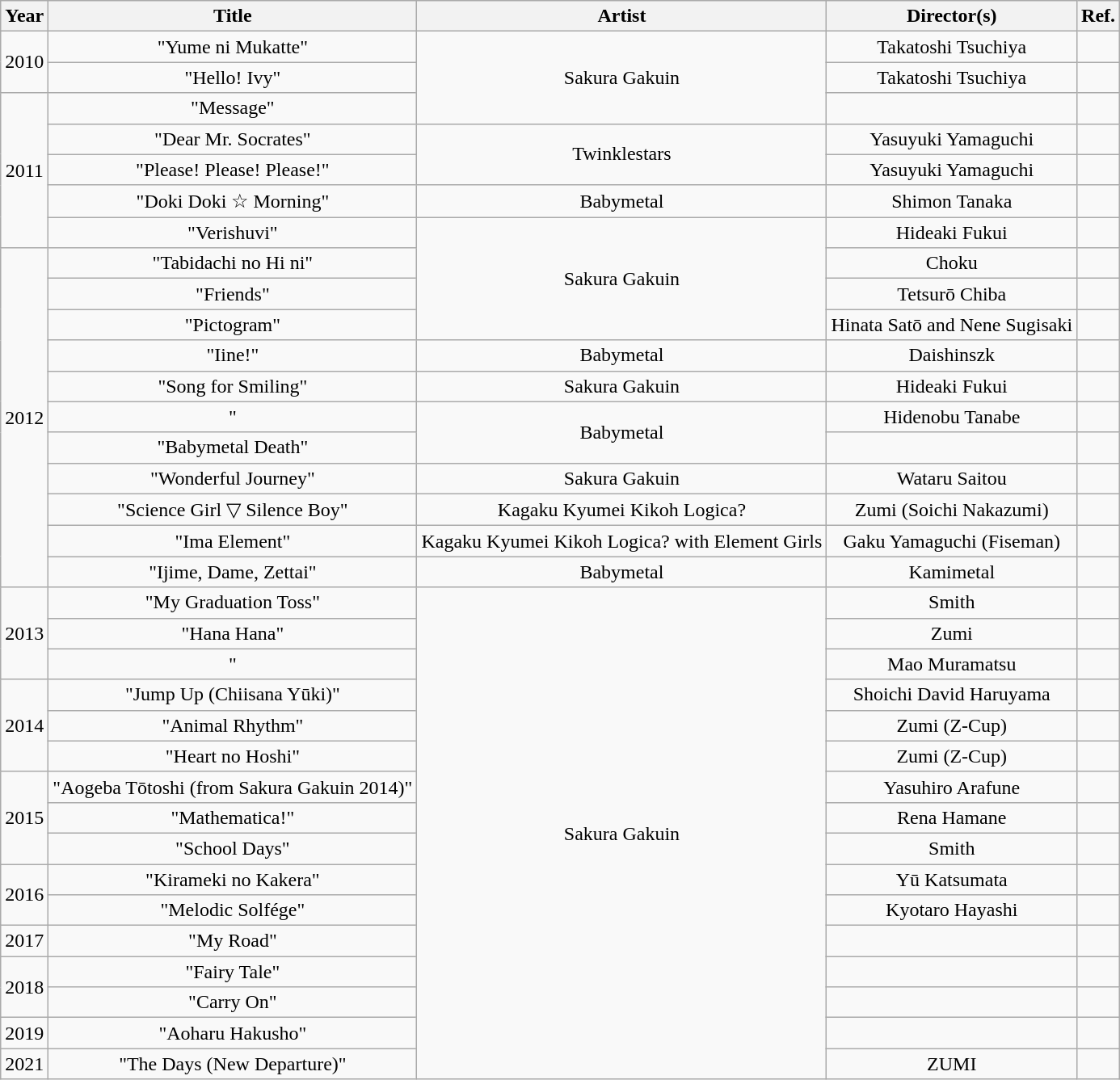<table class="wikitable plainrowheaders" style="text-align:center;">
<tr>
<th scope="col">Year</th>
<th scope="col">Title</th>
<th scope="col">Artist</th>
<th scope="col">Director(s)</th>
<th scope="col">Ref.</th>
</tr>
<tr>
<td rowspan="2">2010</td>
<td>"Yume ni Mukatte"</td>
<td rowspan="3">Sakura Gakuin</td>
<td>Takatoshi Tsuchiya</td>
<td></td>
</tr>
<tr>
<td>"Hello! Ivy"</td>
<td>Takatoshi Tsuchiya</td>
<td></td>
</tr>
<tr>
<td rowspan="5">2011</td>
<td>"Message"</td>
<td></td>
<td></td>
</tr>
<tr>
<td>"Dear Mr. Socrates"</td>
<td rowspan="2">Twinklestars</td>
<td>Yasuyuki Yamaguchi</td>
<td></td>
</tr>
<tr>
<td>"Please! Please! Please!"</td>
<td>Yasuyuki Yamaguchi</td>
<td></td>
</tr>
<tr>
<td>"Doki Doki ☆ Morning"</td>
<td>Babymetal</td>
<td>Shimon Tanaka</td>
<td></td>
</tr>
<tr>
<td>"Verishuvi"</td>
<td rowspan="4">Sakura Gakuin</td>
<td>Hideaki Fukui</td>
<td></td>
</tr>
<tr>
<td rowspan="11">2012</td>
<td>"Tabidachi no Hi ni"</td>
<td>Choku</td>
<td></td>
</tr>
<tr>
<td>"Friends"</td>
<td>Tetsurō Chiba</td>
<td></td>
</tr>
<tr>
<td>"Pictogram"</td>
<td>Hinata Satō and Nene Sugisaki</td>
<td></td>
</tr>
<tr>
<td>"Iine!"</td>
<td>Babymetal</td>
<td>Daishinszk</td>
<td></td>
</tr>
<tr>
<td>"Song for Smiling"</td>
<td>Sakura Gakuin</td>
<td>Hideaki Fukui</td>
<td></td>
</tr>
<tr>
<td>"</td>
<td rowspan="2">Babymetal</td>
<td>Hidenobu Tanabe</td>
<td></td>
</tr>
<tr>
<td>"Babymetal Death"</td>
<td></td>
<td></td>
</tr>
<tr>
<td>"Wonderful Journey"</td>
<td>Sakura Gakuin</td>
<td>Wataru Saitou</td>
<td></td>
</tr>
<tr>
<td>"Science Girl ▽ Silence Boy"</td>
<td>Kagaku Kyumei Kikoh Logica?</td>
<td>Zumi (Soichi Nakazumi)</td>
<td></td>
</tr>
<tr>
<td>"Ima Element"</td>
<td>Kagaku Kyumei Kikoh Logica? with Element Girls</td>
<td>Gaku Yamaguchi (Fiseman)</td>
<td></td>
</tr>
<tr>
<td>"Ijime, Dame, Zettai"</td>
<td>Babymetal</td>
<td>Kamimetal</td>
<td></td>
</tr>
<tr>
<td rowspan="3">2013</td>
<td>"My Graduation Toss"</td>
<td rowspan="16">Sakura Gakuin</td>
<td>Smith</td>
<td></td>
</tr>
<tr>
<td>"Hana Hana"</td>
<td>Zumi</td>
<td></td>
</tr>
<tr>
<td>"</td>
<td>Mao Muramatsu</td>
<td></td>
</tr>
<tr>
<td rowspan="3">2014</td>
<td>"Jump Up (Chiisana Yūki)"</td>
<td>Shoichi David Haruyama</td>
<td></td>
</tr>
<tr>
<td>"Animal Rhythm"</td>
<td>Zumi (Z-Cup)</td>
<td></td>
</tr>
<tr>
<td>"Heart no Hoshi"</td>
<td>Zumi (Z-Cup)</td>
<td></td>
</tr>
<tr>
<td rowspan="3">2015</td>
<td>"Aogeba Tōtoshi (from Sakura Gakuin 2014)"</td>
<td>Yasuhiro Arafune</td>
<td></td>
</tr>
<tr>
<td>"Mathematica!"</td>
<td>Rena Hamane</td>
<td></td>
</tr>
<tr>
<td>"School Days"</td>
<td>Smith</td>
<td></td>
</tr>
<tr>
<td rowspan="2">2016</td>
<td>"Kirameki no Kakera"</td>
<td>Yū Katsumata</td>
<td></td>
</tr>
<tr>
<td>"Melodic Solfége"</td>
<td>Kyotaro Hayashi</td>
<td></td>
</tr>
<tr>
<td>2017</td>
<td>"My Road"</td>
<td></td>
<td></td>
</tr>
<tr>
<td rowspan="2">2018</td>
<td>"Fairy Tale"</td>
<td></td>
<td></td>
</tr>
<tr>
<td>"Carry On"</td>
<td></td>
<td></td>
</tr>
<tr>
<td>2019</td>
<td>"Aoharu Hakusho"</td>
<td></td>
<td></td>
</tr>
<tr>
<td>2021</td>
<td>"The Days (New Departure)"</td>
<td>ZUMI</td>
</tr>
</table>
